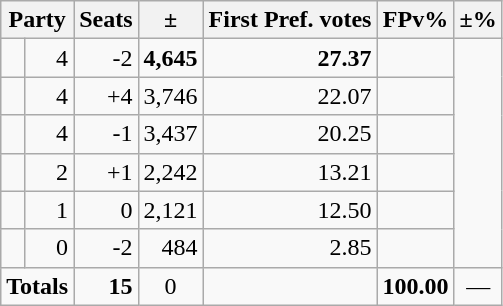<table class=wikitable>
<tr>
<th colspan=2 align=center>Party</th>
<th valign=top>Seats</th>
<th valign=top>±</th>
<th valign=top>First Pref. votes</th>
<th valign=top>FPv%</th>
<th valign=top>±%</th>
</tr>
<tr>
<td></td>
<td align=right>4</td>
<td align=right>-2</td>
<td align=right><strong>4,645</strong></td>
<td align=right><strong>27.37</strong></td>
<td align=right></td>
</tr>
<tr>
<td></td>
<td align=right>4</td>
<td align=right>+4</td>
<td align=right>3,746</td>
<td align=right>22.07</td>
<td align=right></td>
</tr>
<tr>
<td></td>
<td align=right>4</td>
<td align=right>-1</td>
<td align=right>3,437</td>
<td align=right>20.25</td>
<td align=right></td>
</tr>
<tr>
<td></td>
<td align=right>2</td>
<td align=right>+1</td>
<td align=right>2,242</td>
<td align=right>13.21</td>
<td align=right></td>
</tr>
<tr>
<td></td>
<td align=right>1</td>
<td align=right>0</td>
<td align=right>2,121</td>
<td align=right>12.50</td>
<td align=right></td>
</tr>
<tr>
<td></td>
<td align=right>0</td>
<td align=right>-2</td>
<td align=right>484</td>
<td align=right>2.85</td>
<td align=right></td>
</tr>
<tr>
<td colspan=2 align=center><strong>Totals</strong></td>
<td align=right><strong>15</strong></td>
<td align=center>0</td>
<td align=right></td>
<td align=center><strong>100.00</strong></td>
<td align=center>—</td>
</tr>
</table>
